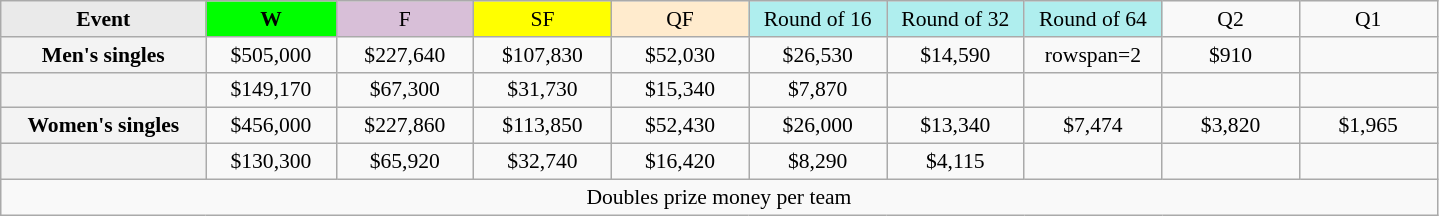<table class=wikitable style=font-size:90%;text-align:center>
<tr>
<td style="width:130px; background:#eaeaea;"><strong>Event</strong></td>
<td style="width:80px; background:lime;"><strong>W</strong></td>
<td style="width:85px; background:thistle;">F</td>
<td style="width:85px; background:#ff0;">SF</td>
<td style="width:85px; background:#ffebcd;">QF</td>
<td style="width:85px; background:#afeeee;">Round of 16</td>
<td style="width:85px; background:#afeeee;">Round of 32</td>
<td style="width:85px; background:#afeeee;">Round of 64</td>
<td width=85>Q2</td>
<td width=85>Q1</td>
</tr>
<tr>
<td style="background:#f3f3f3;"><strong>Men's singles</strong></td>
<td>$505,000</td>
<td>$227,640</td>
<td>$107,830</td>
<td>$52,030</td>
<td>$26,530</td>
<td>$14,590</td>
<td>rowspan=2 </td>
<td>$910</td>
<td></td>
</tr>
<tr>
<td style="background:#f3f3f3;"><strong></strong></td>
<td>$149,170</td>
<td>$67,300</td>
<td>$31,730</td>
<td>$15,340</td>
<td>$7,870</td>
<td></td>
<td></td>
<td></td>
</tr>
<tr>
<td style="background:#f3f3f3;"><strong>Women's singles</strong></td>
<td>$456,000</td>
<td>$227,860</td>
<td>$113,850</td>
<td>$52,430</td>
<td>$26,000</td>
<td>$13,340</td>
<td>$7,474</td>
<td>$3,820</td>
<td>$1,965</td>
</tr>
<tr>
<td style="background:#f3f3f3;"><strong></strong></td>
<td>$130,300</td>
<td>$65,920</td>
<td>$32,740</td>
<td>$16,420</td>
<td>$8,290</td>
<td>$4,115</td>
<td></td>
<td></td>
<td></td>
</tr>
<tr>
<td colspan=10>Doubles prize money per team</td>
</tr>
</table>
